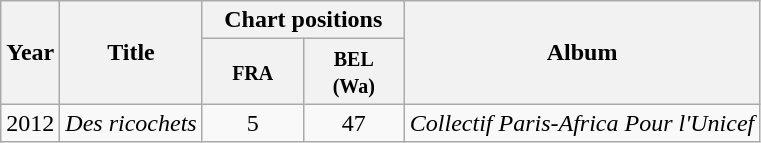<table class="wikitable">
<tr>
<th rowspan="2">Year</th>
<th rowspan="2">Title</th>
<th colspan="2">Chart positions</th>
<th rowspan="2">Album</th>
</tr>
<tr>
<th width="60"><small>FRA</small></th>
<th width="60"><small>BEL <br>(Wa)</small></th>
</tr>
<tr>
<td>2012</td>
<td><em>Des ricochets</em></td>
<td align="center">5</td>
<td align="center">47</td>
<td><em>Collectif Paris-Africa Pour l'Unicef</em></td>
</tr>
</table>
